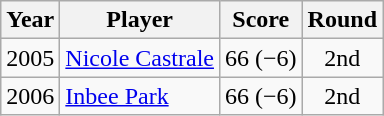<table class="wikitable">
<tr>
<th>Year</th>
<th>Player</th>
<th>Score</th>
<th>Round</th>
</tr>
<tr>
<td>2005</td>
<td><a href='#'>Nicole Castrale</a></td>
<td>66 (−6)</td>
<td align=center>2nd</td>
</tr>
<tr>
<td>2006</td>
<td><a href='#'>Inbee Park</a></td>
<td>66 (−6)</td>
<td align=center>2nd</td>
</tr>
</table>
